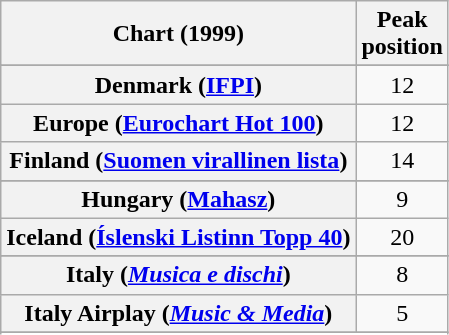<table class="wikitable sortable plainrowheaders" style="text-align:center">
<tr>
<th scope="col">Chart (1999)</th>
<th scope="col">Peak<br>position</th>
</tr>
<tr>
</tr>
<tr>
</tr>
<tr>
</tr>
<tr>
<th scope="row">Denmark (<a href='#'>IFPI</a>)</th>
<td>12</td>
</tr>
<tr>
<th scope="row">Europe (<a href='#'>Eurochart Hot 100</a>)</th>
<td>12</td>
</tr>
<tr>
<th scope="row">Finland (<a href='#'>Suomen virallinen lista</a>)</th>
<td>14</td>
</tr>
<tr>
</tr>
<tr>
</tr>
<tr>
<th scope="row">Hungary (<a href='#'>Mahasz</a>)</th>
<td>9</td>
</tr>
<tr>
<th scope="row">Iceland (<a href='#'>Íslenski Listinn Topp 40</a>)</th>
<td>20</td>
</tr>
<tr>
</tr>
<tr>
<th scope="row">Italy (<em><a href='#'>Musica e dischi</a></em>)</th>
<td>8</td>
</tr>
<tr>
<th scope="row">Italy Airplay (<em><a href='#'>Music & Media</a></em>)</th>
<td>5</td>
</tr>
<tr>
</tr>
<tr>
</tr>
<tr>
</tr>
<tr>
</tr>
<tr>
</tr>
<tr>
</tr>
<tr>
</tr>
<tr>
</tr>
<tr>
</tr>
<tr>
</tr>
</table>
